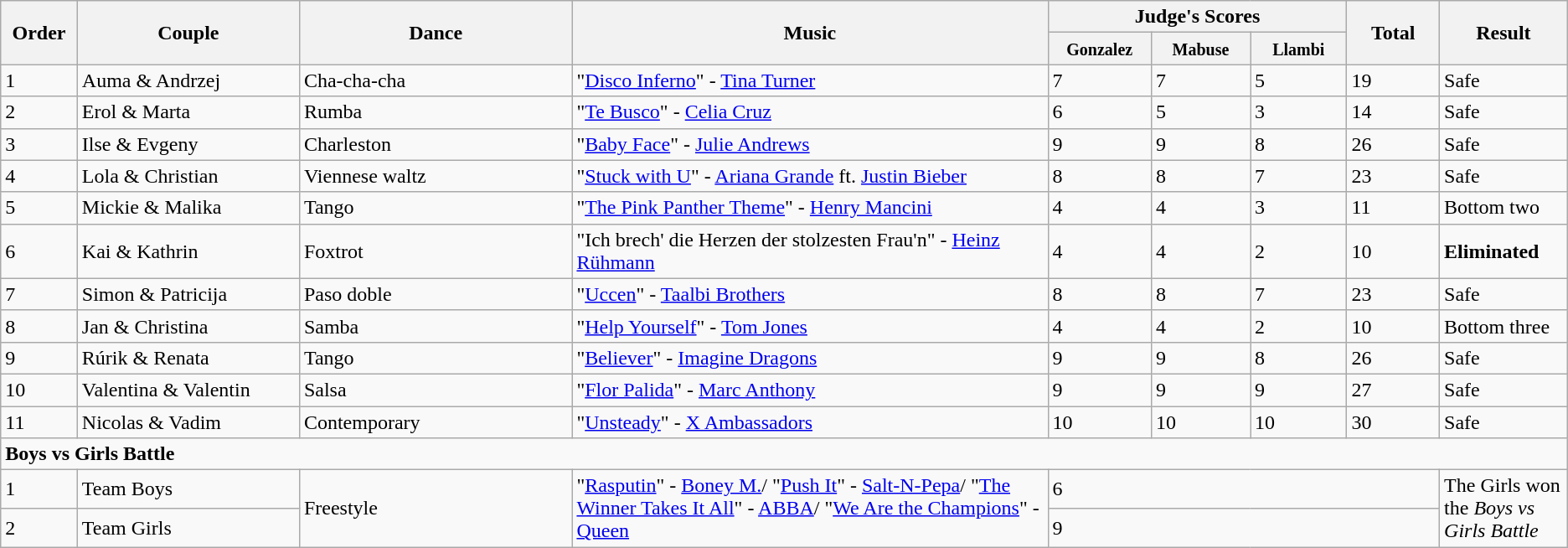<table class="wikitable sortable center">
<tr>
<th rowspan="2" style="width: 4em">Order</th>
<th rowspan="2" style="width: 17em">Couple</th>
<th rowspan="2" style="width: 20em">Dance</th>
<th rowspan="2" style="width: 40em">Music</th>
<th colspan="3">Judge's Scores</th>
<th rowspan="2" style="width: 6em">Total</th>
<th rowspan="2" style="width: 7em">Result</th>
</tr>
<tr>
<th style="width: 6em"><small>Gonzalez</small></th>
<th style="width: 6em"><small>Mabuse</small></th>
<th style="width: 6em"><small>Llambi</small></th>
</tr>
<tr>
<td>1</td>
<td>Auma & Andrzej</td>
<td>Cha-cha-cha</td>
<td>"<a href='#'>Disco Inferno</a>" - <a href='#'>Tina Turner</a></td>
<td>7</td>
<td>7</td>
<td>5</td>
<td>19</td>
<td>Safe</td>
</tr>
<tr>
<td>2</td>
<td>Erol & Marta</td>
<td>Rumba</td>
<td>"<a href='#'>Te Busco</a>" - <a href='#'>Celia Cruz</a></td>
<td>6</td>
<td>5</td>
<td>3</td>
<td>14</td>
<td>Safe</td>
</tr>
<tr>
<td>3</td>
<td>Ilse & Evgeny</td>
<td>Charleston</td>
<td>"<a href='#'>Baby Face</a>" - <a href='#'>Julie Andrews</a></td>
<td>9</td>
<td>9</td>
<td>8</td>
<td>26</td>
<td>Safe</td>
</tr>
<tr>
<td>4</td>
<td>Lola & Christian</td>
<td>Viennese waltz</td>
<td>"<a href='#'>Stuck with U</a>" - <a href='#'>Ariana Grande</a> ft. <a href='#'>Justin Bieber</a></td>
<td>8</td>
<td>8</td>
<td>7</td>
<td>23</td>
<td>Safe</td>
</tr>
<tr>
<td>5</td>
<td>Mickie & Malika</td>
<td>Tango</td>
<td>"<a href='#'>The Pink Panther Theme</a>" - <a href='#'>Henry Mancini</a></td>
<td>4</td>
<td>4</td>
<td>3</td>
<td>11</td>
<td>Bottom two</td>
</tr>
<tr>
<td>6</td>
<td>Kai & Kathrin</td>
<td>Foxtrot</td>
<td>"Ich brech' die Herzen der stolzesten Frau'n" - <a href='#'>Heinz Rühmann</a></td>
<td>4</td>
<td>4</td>
<td>2</td>
<td>10</td>
<td><strong>Eliminated</strong></td>
</tr>
<tr>
<td>7</td>
<td>Simon & Patricija</td>
<td>Paso doble</td>
<td>"<a href='#'>Uccen</a>" - <a href='#'>Taalbi Brothers</a></td>
<td>8</td>
<td>8</td>
<td>7</td>
<td>23</td>
<td>Safe</td>
</tr>
<tr>
<td>8</td>
<td>Jan & Christina</td>
<td>Samba</td>
<td>"<a href='#'>Help Yourself</a>" - <a href='#'>Tom Jones</a></td>
<td>4</td>
<td>4</td>
<td>2</td>
<td>10</td>
<td>Bottom three</td>
</tr>
<tr>
<td>9</td>
<td>Rúrik & Renata</td>
<td>Tango</td>
<td>"<a href='#'>Believer</a>" - <a href='#'>Imagine Dragons</a></td>
<td>9</td>
<td>9</td>
<td>8</td>
<td>26</td>
<td>Safe</td>
</tr>
<tr>
<td>10</td>
<td>Valentina & Valentin</td>
<td>Salsa</td>
<td>"<a href='#'>Flor Palida</a>" - <a href='#'>Marc Anthony</a></td>
<td>9</td>
<td>9</td>
<td>9</td>
<td>27</td>
<td>Safe</td>
</tr>
<tr>
<td>11</td>
<td>Nicolas & Vadim</td>
<td>Contemporary</td>
<td>"<a href='#'>Unsteady</a>" - <a href='#'>X Ambassadors</a></td>
<td>10</td>
<td>10</td>
<td>10</td>
<td>30</td>
<td>Safe</td>
</tr>
<tr>
<td colspan="9"><strong>Boys vs Girls Battle</strong></td>
</tr>
<tr>
<td>1</td>
<td>Team Boys</td>
<td rowspan="2">Freestyle</td>
<td rowspan="2">"<a href='#'>Rasputin</a>" - <a href='#'>Boney M.</a>/ "<a href='#'>Push It</a>" - <a href='#'>Salt-N-Pepa</a>/ "<a href='#'>The Winner Takes It All</a>" - <a href='#'>ABBA</a>/ "<a href='#'>We Are the Champions</a>" - <a href='#'>Queen</a></td>
<td colspan="4">6</td>
<td rowspan="2">The Girls won the <em>Boys vs Girls Battle</em></td>
</tr>
<tr>
<td>2</td>
<td>Team Girls</td>
<td colspan="4">9</td>
</tr>
</table>
